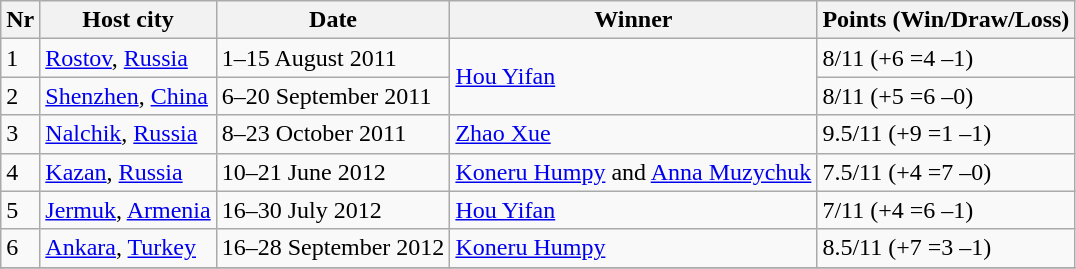<table class="wikitable">
<tr>
<th>Nr</th>
<th>Host city</th>
<th>Date</th>
<th>Winner</th>
<th>Points (Win/Draw/Loss)</th>
</tr>
<tr>
<td>1</td>
<td><a href='#'>Rostov</a>, <a href='#'>Russia</a></td>
<td>1–15 August 2011</td>
<td rowspan="2"><a href='#'>Hou Yifan</a></td>
<td>8/11 (+6 =4 –1)</td>
</tr>
<tr>
<td>2</td>
<td><a href='#'>Shenzhen</a>, <a href='#'>China</a></td>
<td>6–20 September 2011</td>
<td>8/11 (+5 =6 –0)</td>
</tr>
<tr>
<td>3</td>
<td><a href='#'>Nalchik</a>, <a href='#'>Russia</a></td>
<td>8–23 October 2011</td>
<td><a href='#'>Zhao Xue</a></td>
<td>9.5/11 (+9 =1 –1)</td>
</tr>
<tr>
<td>4</td>
<td><a href='#'>Kazan</a>, <a href='#'>Russia</a></td>
<td>10–21 June 2012</td>
<td><a href='#'>Koneru Humpy</a> and <a href='#'>Anna Muzychuk</a></td>
<td>7.5/11 (+4 =7 –0)</td>
</tr>
<tr>
<td>5</td>
<td><a href='#'>Jermuk</a>, <a href='#'>Armenia</a></td>
<td>16–30 July 2012</td>
<td><a href='#'>Hou Yifan</a></td>
<td>7/11 (+4 =6 –1)</td>
</tr>
<tr>
<td>6</td>
<td><a href='#'>Ankara</a>, <a href='#'>Turkey</a></td>
<td>16–28 September 2012</td>
<td><a href='#'>Koneru Humpy</a></td>
<td>8.5/11 (+7 =3 –1)</td>
</tr>
<tr>
</tr>
</table>
